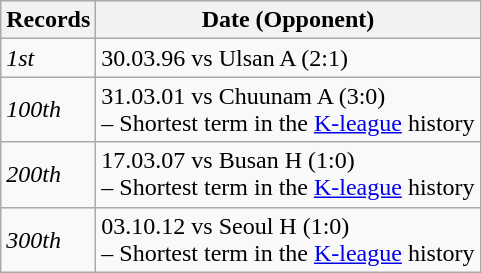<table class = "wikitable sortable">
<tr>
<th>Records</th>
<th>Date (Opponent)</th>
</tr>
<tr>
<td><em>1st</em></td>
<td>30.03.96 vs Ulsan A (2:1)</td>
</tr>
<tr>
<td><em>100th</em></td>
<td>31.03.01 vs Chuunam A (3:0)<br>– Shortest term in the <a href='#'>K-league</a> history</td>
</tr>
<tr>
<td><em>200th</em></td>
<td>17.03.07 vs Busan H (1:0)<br>– Shortest term in the <a href='#'>K-league</a> history</td>
</tr>
<tr>
<td><em>300th</em></td>
<td>03.10.12 vs Seoul H (1:0)<br>– Shortest term in the <a href='#'>K-league</a> history</td>
</tr>
</table>
